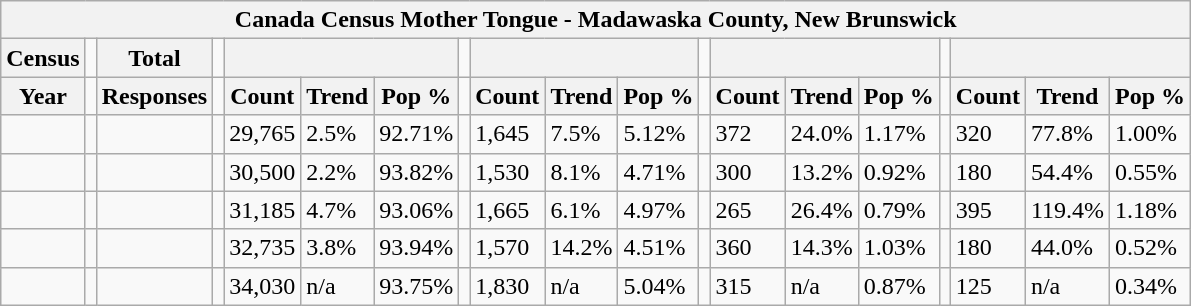<table class="wikitable">
<tr>
<th colspan="19">Canada Census Mother Tongue - Madawaska County, New Brunswick</th>
</tr>
<tr>
<th>Census</th>
<td></td>
<th>Total</th>
<td colspan="1"></td>
<th colspan="3"></th>
<td colspan="1"></td>
<th colspan="3"></th>
<td colspan="1"></td>
<th colspan="3"></th>
<td colspan="1"></td>
<th colspan="3"></th>
</tr>
<tr>
<th>Year</th>
<td></td>
<th>Responses</th>
<td></td>
<th>Count</th>
<th>Trend</th>
<th>Pop %</th>
<td></td>
<th>Count</th>
<th>Trend</th>
<th>Pop %</th>
<td></td>
<th>Count</th>
<th>Trend</th>
<th>Pop %</th>
<td></td>
<th>Count</th>
<th>Trend</th>
<th>Pop %</th>
</tr>
<tr>
<td></td>
<td></td>
<td></td>
<td></td>
<td>29,765</td>
<td> 2.5%</td>
<td>92.71%</td>
<td></td>
<td>1,645</td>
<td> 7.5%</td>
<td>5.12%</td>
<td></td>
<td>372</td>
<td> 24.0%</td>
<td>1.17%</td>
<td></td>
<td>320</td>
<td> 77.8%</td>
<td>1.00%</td>
</tr>
<tr>
<td></td>
<td></td>
<td></td>
<td></td>
<td>30,500</td>
<td> 2.2%</td>
<td>93.82%</td>
<td></td>
<td>1,530</td>
<td> 8.1%</td>
<td>4.71%</td>
<td></td>
<td>300</td>
<td> 13.2%</td>
<td>0.92%</td>
<td></td>
<td>180</td>
<td> 54.4%</td>
<td>0.55%</td>
</tr>
<tr>
<td></td>
<td></td>
<td></td>
<td></td>
<td>31,185</td>
<td> 4.7%</td>
<td>93.06%</td>
<td></td>
<td>1,665</td>
<td> 6.1%</td>
<td>4.97%</td>
<td></td>
<td>265</td>
<td> 26.4%</td>
<td>0.79%</td>
<td></td>
<td>395</td>
<td> 119.4%</td>
<td>1.18%</td>
</tr>
<tr>
<td></td>
<td></td>
<td></td>
<td></td>
<td>32,735</td>
<td> 3.8%</td>
<td>93.94%</td>
<td></td>
<td>1,570</td>
<td> 14.2%</td>
<td>4.51%</td>
<td></td>
<td>360</td>
<td> 14.3%</td>
<td>1.03%</td>
<td></td>
<td>180</td>
<td> 44.0%</td>
<td>0.52%</td>
</tr>
<tr>
<td></td>
<td></td>
<td></td>
<td></td>
<td>34,030</td>
<td>n/a</td>
<td>93.75%</td>
<td></td>
<td>1,830</td>
<td>n/a</td>
<td>5.04%</td>
<td></td>
<td>315</td>
<td>n/a</td>
<td>0.87%</td>
<td></td>
<td>125</td>
<td>n/a</td>
<td>0.34%</td>
</tr>
</table>
